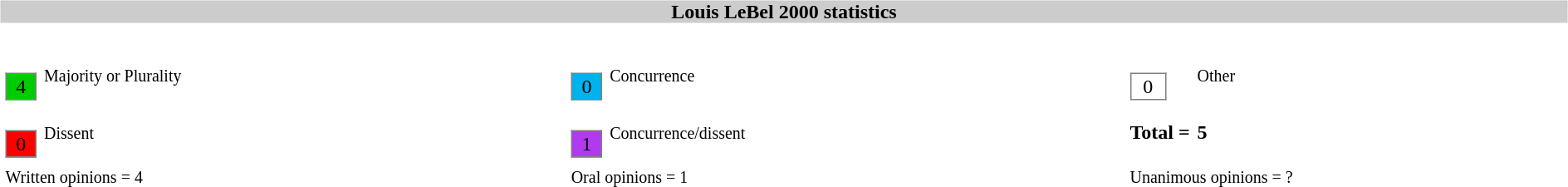<table width=100%>
<tr>
<td><br><table width=100% align=center cellpadding=0 cellspacing=0>
<tr>
<th bgcolor=#CCCCCC>Louis LeBel 2000 statistics</th>
</tr>
<tr>
<td><br><table width=100% cellpadding="2" cellspacing="2" border="0"width=25px>
<tr>
<td><br><table border="1" style="border-collapse:collapse;">
<tr>
<td align=center bgcolor=#00CD00 width=25px>4</td>
</tr>
</table>
</td>
<td><small>Majority or Plurality</small></td>
<td width=25px><br><table border="1" style="border-collapse:collapse;">
<tr>
<td align=center width=25px bgcolor=#00B2EE>0</td>
</tr>
</table>
</td>
<td><small>Concurrence</small></td>
<td width=25px><br><table border="1" style="border-collapse:collapse;">
<tr>
<td align=center width=25px bgcolor=white>0</td>
</tr>
</table>
</td>
<td><small>Other</small></td>
</tr>
<tr>
<td width=25px><br><table border="1" style="border-collapse:collapse;">
<tr>
<td align=center width=25px bgcolor=red>0</td>
</tr>
</table>
</td>
<td><small>Dissent</small></td>
<td width=25px><br><table border="1" style="border-collapse:collapse;">
<tr>
<td align=center width=25px bgcolor=#B23AEE>1</td>
</tr>
</table>
</td>
<td><small>Concurrence/dissent</small></td>
<td white-space: nowrap><strong>Total = </strong></td>
<td><strong>5</strong></td>
</tr>
<tr>
<td colspan=2><small>Written opinions = 4</small></td>
<td colspan=2><small>Oral opinions = 1</small></td>
<td colspan=2><small>Unanimous opinions = ?</small></td>
</tr>
<tr>
</tr>
</table>
</td>
</tr>
</table>
</td>
</tr>
</table>
